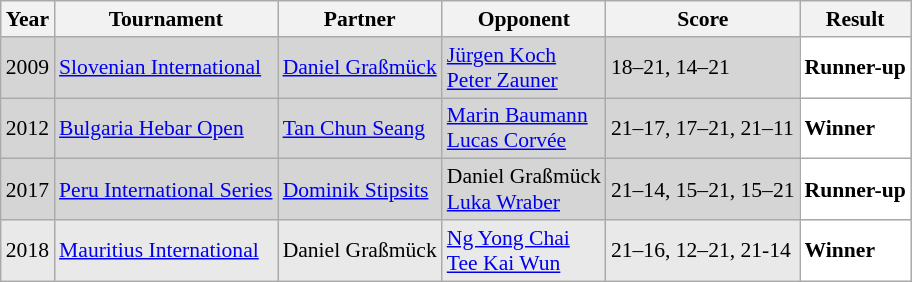<table class="sortable wikitable" style="font-size: 90%;">
<tr>
<th>Year</th>
<th>Tournament</th>
<th>Partner</th>
<th>Opponent</th>
<th>Score</th>
<th>Result</th>
</tr>
<tr style="background:#D5D5D5">
<td align="center">2009</td>
<td align="left"><a href='#'>Slovenian International</a></td>
<td align="left"> <a href='#'>Daniel Graßmück</a></td>
<td align="left"> <a href='#'>Jürgen Koch</a><br> <a href='#'>Peter Zauner</a></td>
<td align="left">18–21, 14–21</td>
<td style="text-align:left; background:white"> <strong>Runner-up</strong></td>
</tr>
<tr style="background:#D5D5D5">
<td align="center">2012</td>
<td align="left"><a href='#'>Bulgaria Hebar Open</a></td>
<td align="left"> <a href='#'>Tan Chun Seang</a></td>
<td align="left"> <a href='#'>Marin Baumann</a><br> <a href='#'>Lucas Corvée</a></td>
<td align="left">21–17, 17–21, 21–11</td>
<td style="text-align:left; background:white"> <strong>Winner</strong></td>
</tr>
<tr style="background:#D5D5D5">
<td align="center">2017</td>
<td align="left"><a href='#'>Peru International Series</a></td>
<td align="left"> <a href='#'>Dominik Stipsits</a></td>
<td align="left"> Daniel Graßmück<br> <a href='#'>Luka Wraber</a></td>
<td align="left">21–14, 15–21, 15–21</td>
<td style="text-align:left; background:white"> <strong>Runner-up</strong></td>
</tr>
<tr style="background:#E9E9E9">
<td align="center">2018</td>
<td align="left"><a href='#'>Mauritius International</a></td>
<td align="left"> Daniel Graßmück</td>
<td align="left"> <a href='#'>Ng Yong Chai</a><br> <a href='#'>Tee Kai Wun</a></td>
<td align="left">21–16, 12–21, 21-14</td>
<td style="text-align:left; background:white"> <strong>Winner</strong></td>
</tr>
</table>
